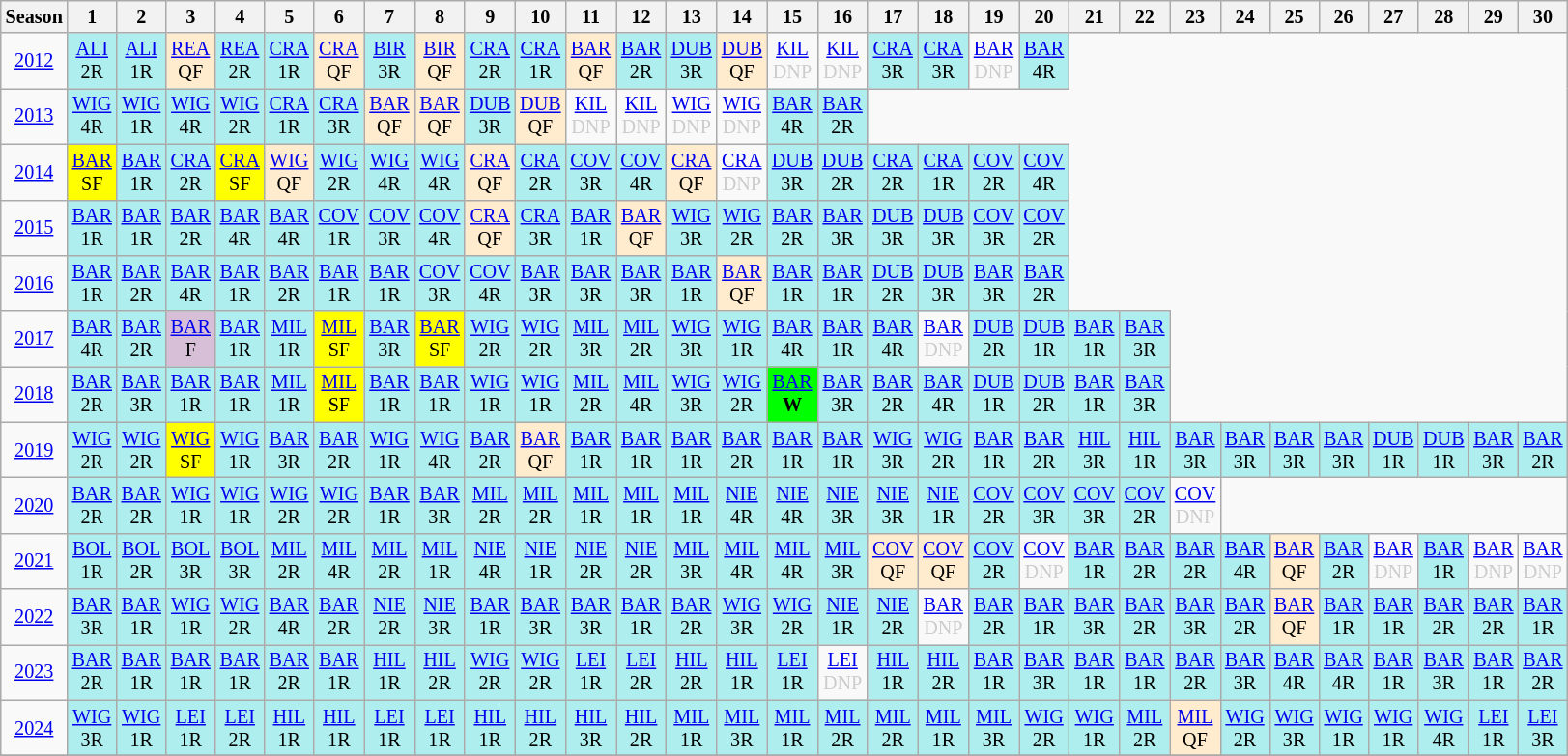<table class="wikitable" style="width:28%; margin:0; font-size:84%">
<tr>
<th>Season</th>
<th>1</th>
<th>2</th>
<th>3</th>
<th>4</th>
<th>5</th>
<th>6</th>
<th>7</th>
<th>8</th>
<th>9</th>
<th>10</th>
<th>11</th>
<th>12</th>
<th>13</th>
<th>14</th>
<th>15</th>
<th>16</th>
<th>17</th>
<th>18</th>
<th>19</th>
<th>20</th>
<th>21</th>
<th>22</th>
<th>23</th>
<th>24</th>
<th>25</th>
<th>26</th>
<th>27</th>
<th>28</th>
<th>29</th>
<th>30</th>
</tr>
<tr>
<td style="text-align:center;"background:#efefef;"><a href='#'>2012</a></td>
<td style="text-align:center; background:#afeeee"><a href='#'>ALI</a><br>2R</td>
<td style="text-align:center; background:#afeeee"><a href='#'>ALI</a><br>1R</td>
<td style="text-align:center; background:#ffebcd;"><a href='#'>REA</a><br>QF</td>
<td style="text-align:center; background:#afeeee;"><a href='#'>REA</a><br>2R</td>
<td style="text-align:center; background:#afeeee;"><a href='#'>CRA</a><br>1R</td>
<td style="text-align:center; background:#ffebcd;"><a href='#'>CRA</a><br>QF</td>
<td style="text-align:center; background:#afeeee;"><a href='#'>BIR</a><br>3R</td>
<td style="text-align:center; background:#ffebcd;"><a href='#'>BIR</a><br>QF</td>
<td style="text-align:center; background:#afeeee;"><a href='#'>CRA</a><br>2R</td>
<td style="text-align:center; background:#afeeee;"><a href='#'>CRA</a><br>1R</td>
<td style="text-align:center; background:#ffebcd;"><a href='#'>BAR</a><br>QF</td>
<td style="text-align:center; background:#afeeee;"><a href='#'>BAR</a><br>2R</td>
<td style="text-align:center; background:#afeeee;"><a href='#'>DUB</a><br>3R</td>
<td style="text-align:center; background:#ffebcd;"><a href='#'>DUB</a><br>QF</td>
<td style="text-align:center; color:#ccc;"><a href='#'>KIL</a><br>DNP</td>
<td style="text-align:center; color:#ccc;"><a href='#'>KIL</a><br>DNP</td>
<td style="text-align:center; background:#afeeee;"><a href='#'>CRA</a><br>3R</td>
<td style="text-align:center; background:#afeeee;"><a href='#'>CRA</a><br>3R</td>
<td style="text-align:center; color:#ccc;"><a href='#'>BAR</a><br>DNP</td>
<td style="text-align:center; background:#afeeee;"><a href='#'>BAR</a><br>4R</td>
</tr>
<tr>
<td style="text-align:center;"background:#efefef;"><a href='#'>2013</a></td>
<td style="text-align:center; background:#afeeee;"><a href='#'>WIG</a><br>4R</td>
<td style="text-align:center; background:#afeeee;"><a href='#'>WIG</a><br>1R</td>
<td style="text-align:center; background:#afeeee;"><a href='#'>WIG</a><br>4R</td>
<td style="text-align:center; background:#afeeee;"><a href='#'>WIG</a><br>2R</td>
<td style="text-align:center; background:#afeeee;"><a href='#'>CRA</a><br>1R</td>
<td style="text-align:center; background:#afeeee;"><a href='#'>CRA</a><br>3R</td>
<td style="text-align:center; background:#ffebcd;"><a href='#'>BAR</a><br>QF</td>
<td style="text-align:center; background:#ffebcd;"><a href='#'>BAR</a><br>QF</td>
<td style="text-align:center; background:#afeeee;"><a href='#'>DUB</a><br>3R</td>
<td style="text-align:center; background:#ffebcd;"><a href='#'>DUB</a><br>QF</td>
<td style="text-align:center; color:#ccc;"><a href='#'>KIL</a><br>DNP</td>
<td style="text-align:center; color:#ccc;"><a href='#'>KIL</a><br>DNP</td>
<td style="text-align:center; color:#ccc;"><a href='#'>WIG</a><br>DNP</td>
<td style="text-align:center; color:#ccc;"><a href='#'>WIG</a><br>DNP</td>
<td style="text-align:center; background:#afeeee;"><a href='#'>BAR</a><br>4R</td>
<td style="text-align:center; background:#afeeee;"><a href='#'>BAR</a><br>2R</td>
</tr>
<tr>
<td style="text-align:center;"background:#efefef;"><a href='#'>2014</a></td>
<td style="text-align:center; background:yellow;"><a href='#'>BAR</a><br>SF</td>
<td style="text-align:center; background:#afeeee;"><a href='#'>BAR</a><br>1R</td>
<td style="text-align:center; background:#afeeee;"><a href='#'>CRA</a><br>2R</td>
<td style="text-align:center; background:yellow;"><a href='#'>CRA</a><br>SF</td>
<td style="text-align:center; background:#ffebcd;"><a href='#'>WIG</a><br>QF</td>
<td style="text-align:center; background:#afeeee;"><a href='#'>WIG</a><br>2R</td>
<td style="text-align:center; background:#afeeee;"><a href='#'>WIG</a><br>4R</td>
<td style="text-align:center; background:#afeeee;"><a href='#'>WIG</a><br>4R</td>
<td style="text-align:center; background:#ffebcd;"><a href='#'>CRA</a><br>QF</td>
<td style="text-align:center; background:#afeeee;"><a href='#'>CRA</a><br>2R</td>
<td style="text-align:center; background:#afeeee;"><a href='#'>COV</a><br>3R</td>
<td style="text-align:center; background:#afeeee;"><a href='#'>COV</a><br>4R</td>
<td style="text-align:center; background:#ffebcd;"><a href='#'>CRA</a><br>QF</td>
<td style="text-align:center; color:#ccc;"><a href='#'>CRA</a><br>DNP</td>
<td style="text-align:center; background:#afeeee;"><a href='#'>DUB</a><br>3R</td>
<td style="text-align:center; background:#afeeee;"><a href='#'>DUB</a><br>2R</td>
<td style="text-align:center; background:#afeeee;"><a href='#'>CRA</a><br>2R</td>
<td style="text-align:center; background:#afeeee;"><a href='#'>CRA</a><br>1R</td>
<td style="text-align:center; background:#afeeee;"><a href='#'>COV</a><br>2R</td>
<td style="text-align:center; background:#afeeee;"><a href='#'>COV</a><br>4R</td>
</tr>
<tr>
<td style="text-align:center;"background:#efefef;"><a href='#'>2015</a></td>
<td style="text-align:center; background:#afeeee;"><a href='#'>BAR</a><br>1R</td>
<td style="text-align:center; background:#afeeee"><a href='#'>BAR</a><br>1R</td>
<td style="text-align:center; background:#afeeee;"><a href='#'>BAR</a><br>2R</td>
<td style="text-align:center; background:#afeeee;"><a href='#'>BAR</a><br>4R</td>
<td style="text-align:center; background:#afeeee;"><a href='#'>BAR</a><br>4R</td>
<td style="text-align:center; background:#afeeee;"><a href='#'>COV</a><br>1R</td>
<td style="text-align:center; background:#afeeee;"><a href='#'>COV</a><br>3R</td>
<td style="text-align:center; background:#afeeee;"><a href='#'>COV</a><br>4R</td>
<td style="text-align:center; background:#ffebcd;"><a href='#'>CRA</a><br>QF</td>
<td style="text-align:center; background:#afeeee;"><a href='#'>CRA</a><br>3R</td>
<td style="text-align:center; background:#afeeee;"><a href='#'>BAR</a><br>1R</td>
<td style="text-align:center; background:#ffebcd;"><a href='#'>BAR</a><br>QF</td>
<td style="text-align:center; background:#afeeee;"><a href='#'>WIG</a><br>3R</td>
<td style="text-align:center; background:#afeeee;"><a href='#'>WIG</a><br>2R</td>
<td style="text-align:center; background:#afeeee;"><a href='#'>BAR</a><br>2R</td>
<td style="text-align:center; background:#afeeee;"><a href='#'>BAR</a><br>3R</td>
<td style="text-align:center; background:#afeeee;"><a href='#'>DUB</a><br>3R</td>
<td style="text-align:center; background:#afeeee;"><a href='#'>DUB</a><br>3R</td>
<td style="text-align:center; background:#afeeee;"><a href='#'>COV</a><br>3R</td>
<td style="text-align:center; background:#afeeee;"><a href='#'>COV</a><br>2R</td>
</tr>
<tr>
<td style="text-align:center;"background:#efefef;"><a href='#'>2016</a></td>
<td style="text-align:center; background:#afeeee;"><a href='#'>BAR</a><br>1R</td>
<td style="text-align:center; background:#afeeee;"><a href='#'>BAR</a><br>2R</td>
<td style="text-align:center; background:#afeeee;"><a href='#'>BAR</a><br>4R</td>
<td style="text-align:center; background:#afeeee;"><a href='#'>BAR</a><br>1R</td>
<td style="text-align:center; background:#afeeee;"><a href='#'>BAR</a><br>2R</td>
<td style="text-align:center; background:#afeeee;"><a href='#'>BAR</a><br>1R</td>
<td style="text-align:center; background:#afeeee;"><a href='#'>BAR</a><br>1R</td>
<td style="text-align:center; background:#afeeee;"><a href='#'>COV</a><br>3R</td>
<td style="text-align:center; background:#afeeee;"><a href='#'>COV</a><br>4R</td>
<td style="text-align:center; background:#afeeee;"><a href='#'>BAR</a><br>3R</td>
<td style="text-align:center; background:#afeeee;"><a href='#'>BAR</a><br>3R</td>
<td style="text-align:center; background:#afeeee;"><a href='#'>BAR</a><br>3R</td>
<td style="text-align:center; background:#afeeee;"><a href='#'>BAR</a><br>1R</td>
<td style="text-align:center; background:#ffebcd;"><a href='#'>BAR</a><br>QF</td>
<td style="text-align:center; background:#afeeee;"><a href='#'>BAR</a><br>1R</td>
<td style="text-align:center; background:#afeeee;"><a href='#'>BAR</a><br>1R</td>
<td style="text-align:center; background:#afeeee;"><a href='#'>DUB</a><br>2R</td>
<td style="text-align:center; background:#afeeee;"><a href='#'>DUB</a><br>3R</td>
<td style="text-align:center; background:#afeeee;"><a href='#'>BAR</a><br>3R</td>
<td style="text-align:center; background:#afeeee;"><a href='#'>BAR</a><br>2R</td>
</tr>
<tr>
<td style="text-align:center;"background:#efefef;"><a href='#'>2017</a></td>
<td style="text-align:center; background:#afeeee;"><a href='#'>BAR</a><br>4R</td>
<td style="text-align:center; background:#afeeee;"><a href='#'>BAR</a><br>2R</td>
<td style="text-align:center; background:thistle;"><a href='#'>BAR</a><br>F</td>
<td style="text-align:center; background:#afeeee;"><a href='#'>BAR</a><br>1R</td>
<td style="text-align:center; background:#afeeee;"><a href='#'>MIL</a><br>1R</td>
<td style="text-align:center; background:yellow;"><a href='#'>MIL</a><br>SF</td>
<td style="text-align:center; background:#afeeee;"><a href='#'>BAR</a><br>3R</td>
<td style="text-align:center; background:yellow;"><a href='#'>BAR</a><br>SF</td>
<td style="text-align:center; background:#afeeee;"><a href='#'>WIG</a><br>2R</td>
<td style="text-align:center; background:#afeeee;"><a href='#'>WIG</a><br>2R</td>
<td style="text-align:center; background:#afeeee;"><a href='#'>MIL</a><br>3R</td>
<td style="text-align:center; background:#afeeee;"><a href='#'>MIL</a><br>2R</td>
<td style="text-align:center; background:#afeeee;"><a href='#'>WIG</a><br>3R</td>
<td style="text-align:center; background:#afeeee;"><a href='#'>WIG</a><br>1R</td>
<td style="text-align:center; background:#afeeee;"><a href='#'>BAR</a><br>4R</td>
<td style="text-align:center; background:#afeeee;"><a href='#'>BAR</a><br>1R</td>
<td style="text-align:center; background:#afeeee;"><a href='#'>BAR</a><br>4R</td>
<td style="text-align:center; color:#ccc;"><a href='#'>BAR</a><br>DNP</td>
<td style="text-align:center; background:#afeeee;"><a href='#'>DUB</a><br>2R</td>
<td style="text-align:center; background:#afeeee;"><a href='#'>DUB</a><br>1R</td>
<td style="text-align:center; background:#afeeee;"><a href='#'>BAR</a><br>1R</td>
<td style="text-align:center; background:#afeeee;"><a href='#'>BAR</a><br>3R</td>
</tr>
<tr>
<td style="text-align:center;"background:#efefef;"><a href='#'>2018</a></td>
<td style="text-align:center; background:#afeeee;"><a href='#'>BAR</a><br>2R</td>
<td style="text-align:center; background:#afeeee;"><a href='#'>BAR</a><br>3R</td>
<td style="text-align:center; background:#afeeee;"><a href='#'>BAR</a><br>1R</td>
<td style="text-align:center; background:#afeeee;"><a href='#'>BAR</a><br>1R</td>
<td style="text-align:center; background:#afeeee;"><a href='#'>MIL</a><br>1R</td>
<td style="text-align:center; background:yellow;"><a href='#'>MIL</a><br>SF</td>
<td style="text-align:center; background:#afeeee;"><a href='#'>BAR</a><br>1R</td>
<td style="text-align:center; background:#afeeee;"><a href='#'>BAR</a><br>1R</td>
<td style="text-align:center; background:#afeeee;"><a href='#'>WIG</a><br>1R</td>
<td style="text-align:center; background:#afeeee;"><a href='#'>WIG</a><br>1R</td>
<td style="text-align:center; background:#afeeee;"><a href='#'>MIL</a><br>2R</td>
<td style="text-align:center; background:#afeeee;"><a href='#'>MIL</a><br>4R</td>
<td style="text-align:center; background:#afeeee;"><a href='#'>WIG</a><br>3R</td>
<td style="text-align:center; background:#afeeee;"><a href='#'>WIG</a><br>2R</td>
<td style="text-align:center; background:lime;"><a href='#'>BAR</a><br><strong>W</strong></td>
<td style="text-align:center; background:#afeeee;"><a href='#'>BAR</a><br>3R</td>
<td style="text-align:center; background:#afeeee;"><a href='#'>BAR</a><br>2R</td>
<td style="text-align:center; background:#afeeee;"><a href='#'>BAR</a><br>4R</td>
<td style="text-align:center; background:#afeeee;"><a href='#'>DUB</a><br>1R</td>
<td style="text-align:center; background:#afeeee;"><a href='#'>DUB</a><br>2R</td>
<td style="text-align:center; background:#afeeee;"><a href='#'>BAR</a><br>1R</td>
<td style="text-align:center; background:#afeeee;"><a href='#'>BAR</a><br>3R</td>
</tr>
<tr>
<td style="text-align:center;"background:#efefef;"><a href='#'>2019</a></td>
<td style="text-align:center; background:#afeeee;"><a href='#'>WIG</a><br>2R</td>
<td style="text-align:center; background:#afeeee;"><a href='#'>WIG</a><br>2R</td>
<td style="text-align:center; background:yellow;"><a href='#'>WIG</a><br>SF</td>
<td style="text-align:center; background:#afeeee;"><a href='#'>WIG</a><br>1R</td>
<td style="text-align:center; background:#afeeee;"><a href='#'>BAR</a><br>3R</td>
<td style="text-align:center; background:#afeeee;"><a href='#'>BAR</a><br>2R</td>
<td style="text-align:center; background:#afeeee;"><a href='#'>WIG</a><br>1R</td>
<td style="text-align:center; background:#afeeee;"><a href='#'>WIG</a><br>4R</td>
<td style="text-align:center; background:#afeeee;"><a href='#'>BAR</a><br>2R</td>
<td style="text-align:center; background:#ffebcd;"><a href='#'>BAR</a><br>QF</td>
<td style="text-align:center; background:#afeeee;"><a href='#'>BAR</a><br>1R</td>
<td style="text-align:center; background:#afeeee;"><a href='#'>BAR</a><br>1R</td>
<td style="text-align:center; background:#afeeee;"><a href='#'>BAR</a><br>1R</td>
<td style="text-align:center; background:#afeeee;"><a href='#'>BAR</a><br>2R</td>
<td style="text-align:center; background:#afeeee;"><a href='#'>BAR</a><br>1R</td>
<td style="text-align:center; background:#afeeee;"><a href='#'>BAR</a><br>1R</td>
<td style="text-align:center; background:#afeeee;"><a href='#'>WIG</a><br>3R</td>
<td style="text-align:center; background:#afeeee;"><a href='#'>WIG</a><br>2R</td>
<td style="text-align:center; background:#afeeee;"><a href='#'>BAR</a><br>1R</td>
<td style="text-align:center; background:#afeeee;"><a href='#'>BAR</a><br>2R</td>
<td style="text-align:center; background:#afeeee;"><a href='#'>HIL</a><br>3R</td>
<td style="text-align:center; background:#afeeee;"><a href='#'>HIL</a><br>1R</td>
<td style="text-align:center; background:#afeeee;"><a href='#'>BAR</a><br>3R</td>
<td style="text-align:center; background:#afeeee;"><a href='#'>BAR</a><br>3R</td>
<td style="text-align:center; background:#afeeee;"><a href='#'>BAR</a><br>3R</td>
<td style="text-align:center; background:#afeeee;"><a href='#'>BAR</a><br>3R</td>
<td style="text-align:center; background:#afeeee;"><a href='#'>DUB</a><br>1R</td>
<td style="text-align:center; background:#afeeee;"><a href='#'>DUB</a><br>1R</td>
<td style="text-align:center; background:#afeeee;"><a href='#'>BAR</a><br>3R</td>
<td style="text-align:center; background:#afeeee;"><a href='#'>BAR</a><br>2R</td>
</tr>
<tr>
<td style="text-align:center;"background:#efefef;"><a href='#'>2020</a></td>
<td style="text-align:center; background:#afeeee;"><a href='#'>BAR</a><br>2R</td>
<td style="text-align:center; background:#afeeee;"><a href='#'>BAR</a><br>2R</td>
<td style="text-align:center; background:#afeeee;"><a href='#'>WIG</a><br>1R</td>
<td style="text-align:center; background:#afeeee;"><a href='#'>WIG</a><br>1R</td>
<td style="text-align:center; background:#afeeee;"><a href='#'>WIG</a><br>2R</td>
<td style="text-align:center; background:#afeeee;"><a href='#'>WIG</a><br>2R</td>
<td style="text-align:center; background:#afeeee;"><a href='#'>BAR</a><br>1R</td>
<td style="text-align:center; background:#afeeee;"><a href='#'>BAR</a><br>3R</td>
<td style="text-align:center; background:#afeeee;"><a href='#'>MIL</a><br>2R</td>
<td style="text-align:center; background:#afeeee;"><a href='#'>MIL</a><br>2R</td>
<td style="text-align:center; background:#afeeee;"><a href='#'>MIL</a><br>1R</td>
<td style="text-align:center; background:#afeeee;"><a href='#'>MIL</a><br>1R</td>
<td style="text-align:center; background:#afeeee;"><a href='#'>MIL</a><br>1R</td>
<td style="text-align:center; background:#afeeee;"><a href='#'>NIE</a><br>4R</td>
<td style="text-align:center; background:#afeeee;"><a href='#'>NIE</a><br>4R</td>
<td style="text-align:center; background:#afeeee;"><a href='#'>NIE</a><br>3R</td>
<td style="text-align:center; background:#afeeee;"><a href='#'>NIE</a><br>3R</td>
<td style="text-align:center; background:#afeeee;"><a href='#'>NIE</a><br>1R</td>
<td style="text-align:center; background:#afeeee;"><a href='#'>COV</a><br>2R</td>
<td style="text-align:center; background:#afeeee;"><a href='#'>COV</a><br>3R</td>
<td style="text-align:center; background:#afeeee;"><a href='#'>COV</a><br>3R</td>
<td style="text-align:center; background:#afeeee;"><a href='#'>COV</a><br>2R</td>
<td style="text-align:center; color:#ccc;"><a href='#'>COV</a><br>DNP</td>
</tr>
<tr>
<td style="text-align:center; "background:#efefef;"><a href='#'>2021</a></td>
<td style="text-align:center; background:#afeeee;"><a href='#'>BOL</a><br>1R</td>
<td style="text-align:center; background:#afeeee;"><a href='#'>BOL</a><br>2R</td>
<td style="text-align:center; background:#afeeee;"><a href='#'>BOL</a><br>3R</td>
<td style="text-align:center; background:#afeeee;"><a href='#'>BOL</a><br>3R</td>
<td style="text-align:center; background:#afeeee;"><a href='#'>MIL</a><br>2R</td>
<td style="text-align:center; background:#afeeee;"><a href='#'>MIL</a><br>4R</td>
<td style="text-align:center; background:#afeeee;"><a href='#'>MIL</a><br>2R</td>
<td style="text-align:center; background:#afeeee;"><a href='#'>MIL</a><br>1R</td>
<td style="text-align:center; background:#afeeee;"><a href='#'>NIE</a><br>4R</td>
<td style="text-align:center; background:#afeeee;"><a href='#'>NIE</a><br>1R</td>
<td style="text-align:center; background:#afeeee;"><a href='#'>NIE</a><br>2R</td>
<td style="text-align:center; background:#afeeee;"><a href='#'>NIE</a><br>2R</td>
<td style="text-align:center; background:#afeeee;"><a href='#'>MIL</a><br>3R</td>
<td style="text-align:center; background:#afeeee;"><a href='#'>MIL</a><br>4R</td>
<td style="text-align:center; background:#afeeee;"><a href='#'>MIL</a><br>4R</td>
<td style="text-align:center; background:#afeeee;"><a href='#'>MIL</a><br>3R</td>
<td style="text-align:center; background:#ffebcd;"><a href='#'>COV</a><br>QF</td>
<td style="text-align:center; background:#ffebcd;"><a href='#'>COV</a><br>QF</td>
<td style="text-align:center; background:#afeeee;"><a href='#'>COV</a><br>2R</td>
<td style="text-align:center; color:#ccc;"><a href='#'>COV</a><br>DNP</td>
<td style="text-align:center; background:#afeeee;"><a href='#'>BAR</a><br>1R</td>
<td style="text-align:center; background:#afeeee;"><a href='#'>BAR</a><br>2R</td>
<td style="text-align:center; background:#afeeee;"><a href='#'>BAR</a><br>2R</td>
<td style="text-align:center; background:#afeeee;"><a href='#'>BAR</a><br>4R</td>
<td style="text-align:center; background:#ffebcd;"><a href='#'>BAR</a><br>QF</td>
<td style="text-align:center; background:#afeeee;"><a href='#'>BAR</a><br>2R</td>
<td style="text-align:center; color:#ccc;"><a href='#'>BAR</a><br>DNP</td>
<td style="text-align:center; background:#afeeee;"><a href='#'>BAR</a><br>1R</td>
<td style="text-align:center; color:#ccc;"><a href='#'>BAR</a><br>DNP</td>
<td style="text-align:center; color:#ccc;"><a href='#'>BAR</a><br>DNP</td>
</tr>
<tr>
<td style="text-align:center;"background:#efefef;"><a href='#'>2022</a></td>
<td style="text-align:center; background:#afeeee;"><a href='#'>BAR</a><br>3R</td>
<td style="text-align:center; background:#afeeee;"><a href='#'>BAR</a><br>1R</td>
<td style="text-align:center; background:#afeeee;"><a href='#'>WIG</a><br>1R</td>
<td style="text-align:center; background:#afeeee;"><a href='#'>WIG</a><br>2R</td>
<td style="text-align:center; background:#afeeee;"><a href='#'>BAR</a><br>4R</td>
<td style="text-align:center; background:#afeeee;"><a href='#'>BAR</a><br>2R</td>
<td style="text-align:center; background:#afeeee"><a href='#'>NIE</a><br>2R</td>
<td style="text-align:center; background:#afeeee"><a href='#'>NIE</a><br>3R</td>
<td style="text-align:center; background:#afeeee;"><a href='#'>BAR</a><br>1R</td>
<td style="text-align:center; background:#afeeee;"><a href='#'>BAR</a><br>3R</td>
<td style="text-align:center; background:#afeeee;"><a href='#'>BAR</a><br>3R</td>
<td style="text-align:center; background:#afeeee;"><a href='#'>BAR</a><br>1R</td>
<td style="text-align:center; background:#afeeee;"><a href='#'>BAR</a><br>2R</td>
<td style="text-align:center; background:#afeeee;"><a href='#'>WIG</a><br>3R</td>
<td style="text-align:center; background:#afeeee;"><a href='#'>WIG</a><br>2R</td>
<td style="text-align:center; background:#afeeee;"><a href='#'>NIE</a><br>1R</td>
<td style="text-align:center; background:#afeeee;"><a href='#'>NIE</a><br>2R</td>
<td style="text-align:center; color:#ccc;"><a href='#'>BAR</a><br>DNP</td>
<td style="text-align:center; background:#afeeee;"><a href='#'>BAR</a><br>2R</td>
<td style="text-align:center; background:#afeeee;"><a href='#'>BAR</a><br>1R</td>
<td style="text-align:center; background:#afeeee;"><a href='#'>BAR</a><br>3R</td>
<td style="text-align:center; background:#afeeee;"><a href='#'>BAR</a><br>2R</td>
<td style="text-align:center; background:#afeeee;"><a href='#'>BAR</a><br>3R</td>
<td style="text-align:center; background:#afeeee;"><a href='#'>BAR</a><br>2R</td>
<td style="text-align:center; background:#ffebcd;"><a href='#'>BAR</a><br>QF</td>
<td style="text-align:center; background:#afeeee;"><a href='#'>BAR</a><br>1R</td>
<td style="text-align:center; background:#afeeee;"><a href='#'>BAR</a><br>1R</td>
<td style="text-align:center; background:#afeeee;"><a href='#'>BAR</a><br>2R</td>
<td style="text-align:center; background:#afeeee;"><a href='#'>BAR</a><br>2R</td>
<td style="text-align:center; background:#afeeee;"><a href='#'>BAR</a><br>1R</td>
</tr>
<tr>
<td style="text-align:center;"background:#efefef;"><a href='#'>2023</a></td>
<td style="text-align:center; background:#afeeee;"><a href='#'>BAR</a><br>2R</td>
<td style="text-align:center; background:#afeeee;"><a href='#'>BAR</a><br>1R</td>
<td style="text-align:center; background:#afeeee;"><a href='#'>BAR</a><br>1R</td>
<td style="text-align:center; background:#afeeee;"><a href='#'>BAR</a><br>1R</td>
<td style="text-align:center; background:#afeeee;"><a href='#'>BAR</a><br>2R</td>
<td style="text-align:center; background:#afeeee;"><a href='#'>BAR</a><br>1R</td>
<td style="text-align:center; background:#afeeee;"><a href='#'>HIL</a><br>1R</td>
<td style="text-align:center; background:#afeeee;"><a href='#'>HIL</a><br>2R</td>
<td style="text-align:center; background:#afeeee;"><a href='#'>WIG</a><br>2R</td>
<td style="text-align:center; background:#afeeee;"><a href='#'>WIG</a><br>2R</td>
<td style="text-align:center; background:#afeeee;"><a href='#'>LEI</a><br>1R</td>
<td style="text-align:center; background:#afeeee;"><a href='#'>LEI</a><br>2R</td>
<td style="text-align:center; background:#afeeee;"><a href='#'>HIL</a><br>2R</td>
<td style="text-align:center; background:#afeeee;"><a href='#'>HIL</a><br>1R</td>
<td style="text-align:center; background:#afeeee;"><a href='#'>LEI</a><br>1R</td>
<td style="text-align:center; color:#ccc;"><a href='#'>LEI</a><br>DNP</td>
<td style="text-align:center; background:#afeeee;"><a href='#'>HIL</a><br>1R</td>
<td style="text-align:center; background:#afeeee;"><a href='#'>HIL</a><br>2R</td>
<td style="text-align:center; background:#afeeee;"><a href='#'>BAR</a><br>1R</td>
<td style="text-align:center; background:#afeeee;"><a href='#'>BAR</a><br>3R</td>
<td style="text-align:center; background:#afeeee;"><a href='#'>BAR</a><br>1R</td>
<td style="text-align:center; background:#afeeee;"><a href='#'>BAR</a><br>1R</td>
<td style="text-align:center; background:#afeeee;"><a href='#'>BAR</a><br>2R</td>
<td style="text-align:center; background:#afeeee;"><a href='#'>BAR</a><br>3R</td>
<td style="text-align:center; background:#afeeee;"><a href='#'>BAR</a><br>4R</td>
<td style="text-align:center; background:#afeeee;"><a href='#'>BAR</a><br>4R</td>
<td style="text-align:center; background:#afeeee;"><a href='#'>BAR</a><br>1R</td>
<td style="text-align:center; background:#afeeee;"><a href='#'>BAR</a><br>3R</td>
<td style="text-align:center; background:#afeeee;"><a href='#'>BAR</a><br>1R</td>
<td style="text-align:center; background:#afeeee;"><a href='#'>BAR</a><br>2R</td>
</tr>
<tr>
<td style="text-align:center;"background:#efefef;"><a href='#'>2024</a></td>
<td style="text-align:center; background:#afeeee;"><a href='#'>WIG</a><br>3R</td>
<td style="text-align:center; background:#afeeee;"><a href='#'>WIG</a><br>1R</td>
<td style="text-align:center; background:#afeeee;"><a href='#'>LEI</a><br>1R</td>
<td style="text-align:center; background:#afeeee;"><a href='#'>LEI</a><br>2R</td>
<td style="text-align:center; background:#afeeee;"><a href='#'>HIL</a><br>1R</td>
<td style="text-align:center; background:#afeeee;"><a href='#'>HIL</a><br>1R</td>
<td style="text-align:center; background:#afeeee;"><a href='#'>LEI</a><br>1R</td>
<td style="text-align:center; background:#afeeee;"><a href='#'>LEI</a><br>1R</td>
<td style="text-align:center; background:#afeeee;"><a href='#'>HIL</a><br>1R</td>
<td style="text-align:center; background:#afeeee;"><a href='#'>HIL</a><br>2R</td>
<td style="text-align:center; background:#afeeee;"><a href='#'>HIL</a><br>3R</td>
<td style="text-align:center; background:#afeeee;"><a href='#'>HIL</a><br>2R</td>
<td style="text-align:center; background:#afeeee;"><a href='#'>MIL</a><br>1R</td>
<td style="text-align:center; background:#afeeee;"><a href='#'>MIL</a><br>3R</td>
<td style="text-align:center; background:#afeeee;"><a href='#'>MIL</a><br>1R</td>
<td style="text-align:center; background:#afeeee;"><a href='#'>MIL</a><br>2R</td>
<td style="text-align:center; background:#afeeee;"><a href='#'>MIL</a><br>2R</td>
<td style="text-align:center; background:#afeeee;"><a href='#'>MIL</a><br>1R</td>
<td style="text-align:center; background:#afeeee;"><a href='#'>MIL</a><br>3R</td>
<td style="text-align:center; background:#afeeee;"><a href='#'>WIG</a><br>2R</td>
<td style="text-align:center; background:#afeeee;"><a href='#'>WIG</a><br>1R</td>
<td style="text-align:center; background:#afeeee;"><a href='#'>MIL</a><br>2R</td>
<td style="text-align:center; background:#ffebcd;"><a href='#'>MIL</a><br>QF</td>
<td style="text-align:center; background:#afeeee;"><a href='#'>WIG</a><br>2R</td>
<td style="text-align:center; background:#afeeee;"><a href='#'>WIG</a><br>3R</td>
<td style="text-align:center; background:#afeeee;"><a href='#'>WIG</a><br>1R</td>
<td style="text-align:center; background:#afeeee;"><a href='#'>WIG</a><br>1R</td>
<td style="text-align:center; background:#afeeee;"><a href='#'>WIG</a><br>4R</td>
<td style="text-align:center; background:#afeeee;"><a href='#'>LEI</a><br>1R</td>
<td style="text-align:center; background:#afeeee;"><a href='#'>LEI</a><br>3R</td>
</tr>
<tr>
</tr>
</table>
